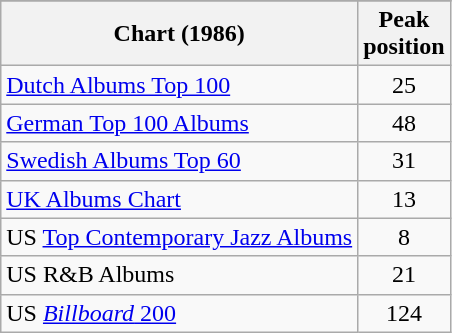<table class="wikitable sortable">
<tr>
</tr>
<tr>
<th>Chart (1986)</th>
<th>Peak<br>position</th>
</tr>
<tr>
<td><a href='#'>Dutch Albums Top 100</a></td>
<td style="text-align:center;">25</td>
</tr>
<tr>
<td><a href='#'>German Top 100 Albums</a></td>
<td style="text-align:center;">48</td>
</tr>
<tr>
<td><a href='#'>Swedish Albums Top 60</a></td>
<td style="text-align:center;">31</td>
</tr>
<tr>
<td><a href='#'>UK Albums Chart</a></td>
<td style="text-align:center;">13</td>
</tr>
<tr>
<td>US <a href='#'>Top Contemporary Jazz Albums</a></td>
<td style="text-align:center;">8</td>
</tr>
<tr>
<td>US R&B Albums</td>
<td style="text-align:center;">21</td>
</tr>
<tr>
<td>US <a href='#'><em>Billboard</em> 200</a></td>
<td style="text-align:center;">124</td>
</tr>
</table>
